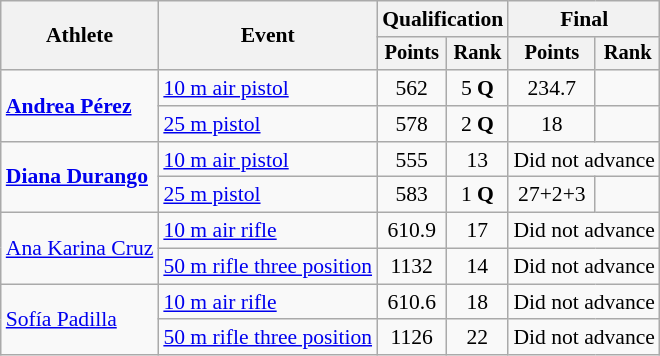<table class=wikitable style=font-size:90%;text-align:center>
<tr>
<th rowspan=2>Athlete</th>
<th rowspan=2>Event</th>
<th colspan=2>Qualification</th>
<th colspan=2>Final</th>
</tr>
<tr style=font-size:95%>
<th>Points</th>
<th>Rank</th>
<th>Points</th>
<th>Rank</th>
</tr>
<tr>
<td align=left rowspan=2><strong><a href='#'>Andrea Pérez</a></strong></td>
<td align=left><a href='#'>10 m air pistol</a></td>
<td>562</td>
<td>5 <strong>Q</strong></td>
<td>234.7</td>
<td></td>
</tr>
<tr>
<td align=left><a href='#'>25 m pistol</a></td>
<td>578</td>
<td>2 <strong>Q</strong></td>
<td>18</td>
<td></td>
</tr>
<tr>
<td align=left rowspan=2><strong><a href='#'>Diana Durango</a></strong></td>
<td align=left><a href='#'>10 m air pistol</a></td>
<td>555</td>
<td>13</td>
<td colspan=2>Did not advance</td>
</tr>
<tr>
<td align=left><a href='#'>25 m pistol</a></td>
<td>583</td>
<td>1 <strong>Q</strong></td>
<td>27+2+3</td>
<td></td>
</tr>
<tr>
<td align=left rowspan=2><a href='#'>Ana Karina Cruz</a></td>
<td align=left><a href='#'>10 m air rifle</a></td>
<td>610.9</td>
<td>17</td>
<td colspan=2>Did not advance</td>
</tr>
<tr>
<td align=left><a href='#'>50 m rifle three position</a></td>
<td>1132</td>
<td>14</td>
<td colspan=2>Did not advance</td>
</tr>
<tr>
<td align=left rowspan=2><a href='#'>Sofía Padilla</a></td>
<td align=left><a href='#'>10 m air rifle</a></td>
<td>610.6</td>
<td>18</td>
<td colspan=2>Did not advance</td>
</tr>
<tr>
<td align=left><a href='#'>50 m rifle three position</a></td>
<td>1126</td>
<td>22</td>
<td colspan=2>Did not advance</td>
</tr>
</table>
